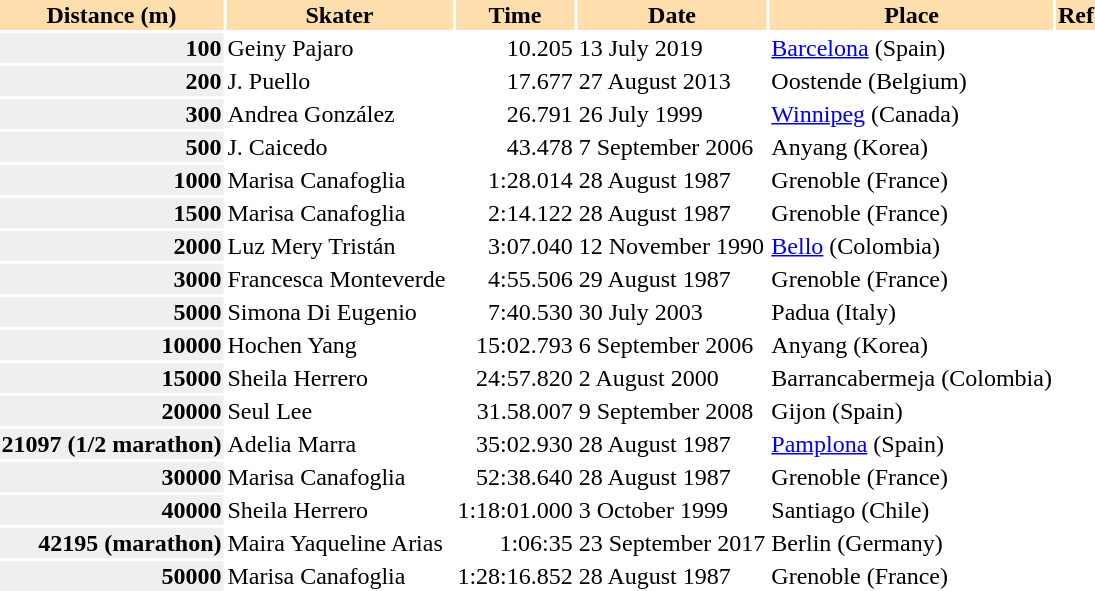<table class="toccolours">
<tr style="background:#ffdead;">
<th>Distance (m)</th>
<th colspan="2">Skater</th>
<th>Time</th>
<th>Date</th>
<th>Place</th>
<th>Ref</th>
</tr>
<tr>
<th style="background:#efefef;text-align:right;">100</th>
<td>Geiny Pajaro</td>
<td></td>
<td style="text-align:right;">10.205</td>
<td>13 July 2019</td>
<td><a href='#'>Barcelona</a> (Spain)</td>
</tr>
<tr>
<th style="background:#efefef;text-align:right;">200</th>
<td>J. Puello</td>
<td></td>
<td style="text-align:right;">17.677</td>
<td>27 August 2013</td>
<td>Oostende (Belgium)</td>
</tr>
<tr>
<th style="background:#efefef;text-align:right;">300</th>
<td>Andrea González</td>
<td></td>
<td style="text-align:right;">26.791</td>
<td>26 July 1999</td>
<td><a href='#'>Winnipeg</a> (Canada)</td>
</tr>
<tr>
<th style="background:#efefef;text-align:right;">500</th>
<td>J. Caicedo</td>
<td></td>
<td style="text-align:right;">43.478</td>
<td>7 September 2006</td>
<td>Anyang (Korea)</td>
</tr>
<tr>
<th style="background:#efefef;text-align:right;">1000</th>
<td>Marisa Canafoglia</td>
<td></td>
<td style="text-align:right;">1:28.014</td>
<td>28 August 1987</td>
<td>Grenoble (France)</td>
</tr>
<tr>
<th style="background:#efefef;text-align:right;">1500</th>
<td>Marisa Canafoglia</td>
<td></td>
<td style="text-align:right;">2:14.122</td>
<td>28 August 1987</td>
<td>Grenoble (France)</td>
</tr>
<tr>
<th style="background:#efefef;text-align:right;">2000</th>
<td>Luz Mery Tristán</td>
<td></td>
<td style="text-align:right;">3:07.040</td>
<td>12 November 1990</td>
<td><a href='#'>Bello</a> (Colombia)</td>
</tr>
<tr>
<th style="background:#efefef;text-align:right;">3000</th>
<td>Francesca Monteverde</td>
<td></td>
<td style="text-align:right;">4:55.506</td>
<td>29 August 1987</td>
<td>Grenoble (France)</td>
</tr>
<tr>
<th style="background:#efefef;text-align:right;">5000</th>
<td>Simona Di Eugenio</td>
<td></td>
<td style="text-align:right;">7:40.530</td>
<td>30 July 2003</td>
<td>Padua (Italy)</td>
</tr>
<tr>
<th style="background:#efefef;text-align:right;">10000</th>
<td>Hochen Yang</td>
<td></td>
<td style="text-align:right;">15:02.793</td>
<td>6 September 2006</td>
<td>Anyang (Korea)</td>
</tr>
<tr>
<th style="background:#efefef;text-align:right;">15000</th>
<td>Sheila Herrero</td>
<td></td>
<td style="text-align:right;">24:57.820</td>
<td>2 August 2000</td>
<td>Barrancabermeja (Colombia)</td>
<td></td>
</tr>
<tr>
<th style="background:#efefef;text-align:right;">20000</th>
<td>Seul Lee</td>
<td></td>
<td style="text-align:right;">31.58.007</td>
<td>9 September 2008</td>
<td>Gijon (Spain)</td>
</tr>
<tr>
<th style="background:#efefef;text-align:right;">21097 (1/2 marathon)</th>
<td>Adelia Marra</td>
<td></td>
<td style="text-align:right;">35:02.930</td>
<td>28 August 1987</td>
<td><a href='#'>Pamplona</a> (Spain)</td>
</tr>
<tr>
<th style="background:#efefef;text-align:right;">30000</th>
<td>Marisa Canafoglia</td>
<td></td>
<td style="text-align:right;">52:38.640</td>
<td>28 August 1987</td>
<td>Grenoble (France)</td>
</tr>
<tr>
<th style="background:#efefef;text-align:right;">40000</th>
<td>Sheila Herrero</td>
<td></td>
<td style="text-align:right;">1:18:01.000</td>
<td>3 October 1999</td>
<td>Santiago (Chile)</td>
</tr>
<tr>
<th style="background:#efefef;text-align:right;">42195 (marathon)</th>
<td>Maira Yaqueline Arias</td>
<td></td>
<td style="text-align:right;">1:06:35</td>
<td>23 September 2017</td>
<td>Berlin (Germany)</td>
</tr>
<tr>
<th style="background:#efefef;text-align:right;">50000</th>
<td>Marisa Canafoglia</td>
<td></td>
<td style="text-align:right;">1:28:16.852</td>
<td>28 August 1987</td>
<td>Grenoble (France)</td>
</tr>
</table>
